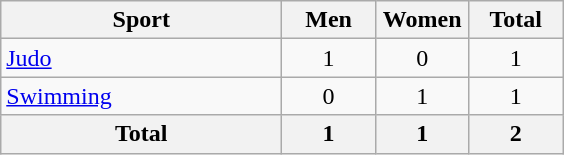<table class="wikitable sortable" style=text-align:center>
<tr>
<th width=180>Sport</th>
<th width=55>Men</th>
<th width=55>Women</th>
<th width=55>Total</th>
</tr>
<tr>
<td align=left><a href='#'>Judo</a></td>
<td>1</td>
<td>0</td>
<td>1</td>
</tr>
<tr>
<td align=left><a href='#'>Swimming</a></td>
<td>0</td>
<td>1</td>
<td>1</td>
</tr>
<tr>
<th>Total</th>
<th>1</th>
<th>1</th>
<th>2</th>
</tr>
</table>
